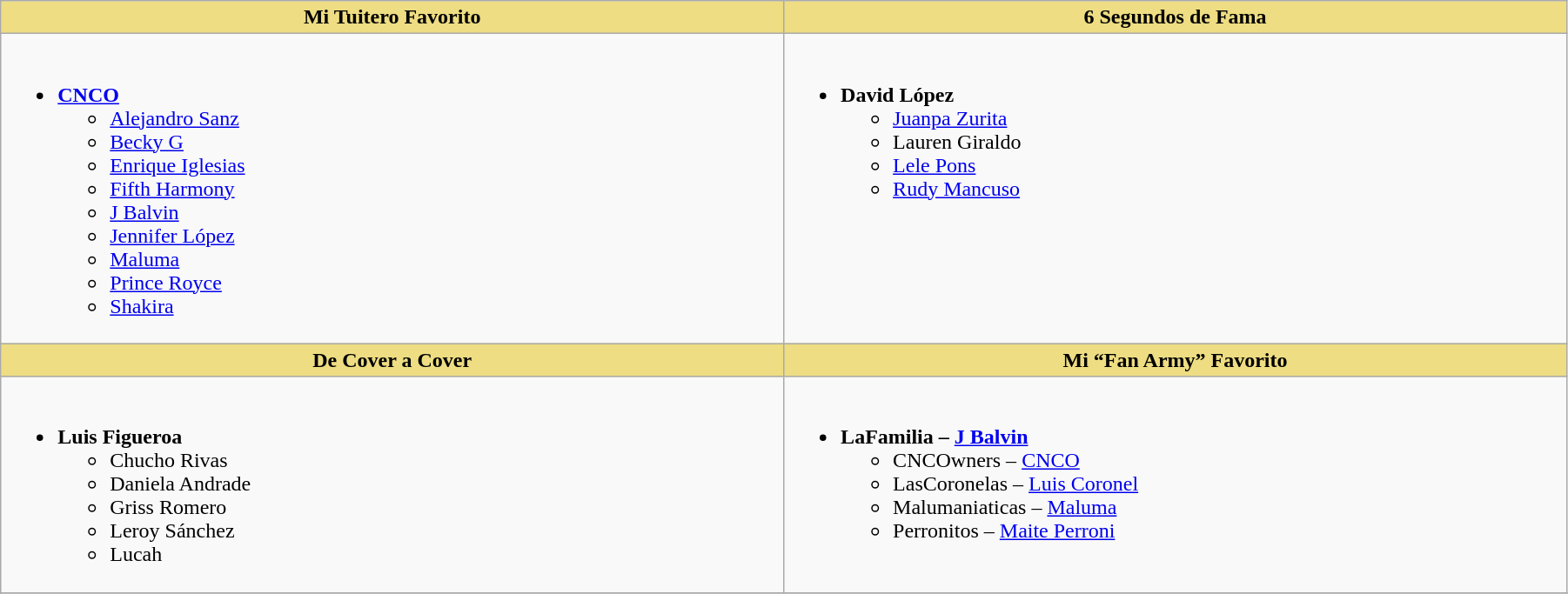<table class=wikitable width="95%">
<tr>
<th style="background:#EEDD82;" ! width="50%">Mi Tuitero Favorito</th>
<th style="background:#EEDD82;" ! width="50%">6 Segundos de Fama</th>
</tr>
<tr>
<td valign="top"><br><ul><li><strong><a href='#'>CNCO</a></strong><ul><li><a href='#'>Alejandro Sanz</a></li><li><a href='#'>Becky G</a></li><li><a href='#'>Enrique Iglesias</a></li><li><a href='#'>Fifth Harmony</a></li><li><a href='#'>J Balvin</a></li><li><a href='#'>Jennifer López</a></li><li><a href='#'>Maluma</a></li><li><a href='#'>Prince Royce</a></li><li><a href='#'>Shakira</a></li></ul></li></ul></td>
<td valign="top"><br><ul><li><strong>David López</strong><ul><li><a href='#'>Juanpa Zurita</a></li><li>Lauren Giraldo</li><li><a href='#'>Lele Pons</a></li><li><a href='#'>Rudy Mancuso</a></li></ul></li></ul></td>
</tr>
<tr>
<th style="background:#EEDD82;" ! width="50%">De Cover a Cover</th>
<th style="background:#EEDD82;" ! width="50%">Mi “Fan Army” Favorito</th>
</tr>
<tr>
<td valign="top"><br><ul><li><strong>Luis Figueroa</strong><ul><li>Chucho Rivas</li><li>Daniela Andrade</li><li>Griss Romero</li><li>Leroy Sánchez</li><li>Lucah</li></ul></li></ul></td>
<td valign="top"><br><ul><li><strong>LaFamilia – <a href='#'>J Balvin</a></strong><ul><li>CNCOwners – <a href='#'>CNCO</a></li><li>LasCoronelas – <a href='#'>Luis Coronel</a></li><li>Malumaniaticas – <a href='#'>Maluma</a></li><li>Perronitos – <a href='#'>Maite Perroni</a></li></ul></li></ul></td>
</tr>
<tr>
</tr>
</table>
